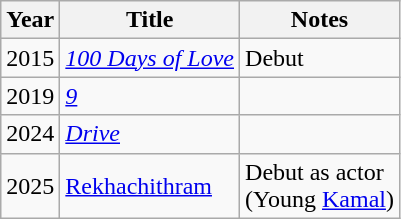<table class="wikitable sortable">
<tr>
<th>Year</th>
<th>Title</th>
<th scope="col" class="unsortable">Notes</th>
</tr>
<tr>
<td>2015</td>
<td><em><a href='#'>100 Days of Love</a></em></td>
<td>Debut</td>
</tr>
<tr>
<td>2019</td>
<td><em><a href='#'>9</a></em></td>
<td></td>
</tr>
<tr>
<td>2024</td>
<td><em><a href='#'>Drive</a></em></td>
<td></td>
</tr>
<tr>
<td>2025</td>
<td><a href='#'>Rekhachithram</a></td>
<td>Debut as actor<br>(Young <a href='#'>Kamal</a>)</td>
</tr>
</table>
